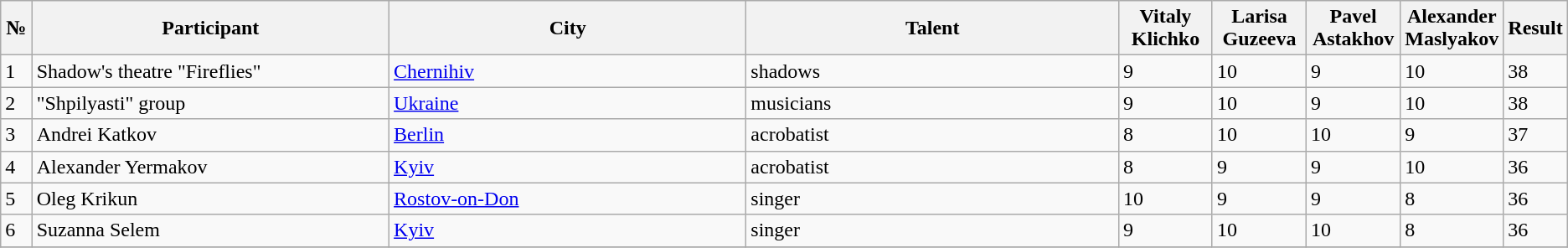<table class="wikitable">
<tr>
<th width="2%">№</th>
<th width="23%">Participant</th>
<th width="23%">City</th>
<th width="24%">Talent</th>
<th width="6%">Vitaly Klichko</th>
<th width="6%">Larisa Guzeeva</th>
<th width="6%">Pavel Astakhov</th>
<th width="6%">Alexander Maslyakov</th>
<th width="4%">Result</th>
</tr>
<tr>
<td>1</td>
<td>Shadow's theatre "Fireflies"</td>
<td><a href='#'>Chernihiv</a></td>
<td>shadows</td>
<td>9</td>
<td>10</td>
<td>9</td>
<td>10</td>
<td>38</td>
</tr>
<tr>
<td>2</td>
<td>"Shpilyasti" group</td>
<td><a href='#'>Ukraine</a></td>
<td>musicians</td>
<td>9</td>
<td>10</td>
<td>9</td>
<td>10</td>
<td>38</td>
</tr>
<tr>
<td>3</td>
<td>Andrei Katkov</td>
<td><a href='#'>Berlin</a></td>
<td>acrobatist</td>
<td>8</td>
<td>10</td>
<td>10</td>
<td>9</td>
<td>37</td>
</tr>
<tr>
<td>4</td>
<td>Alexander Yermakov</td>
<td><a href='#'>Kyiv</a></td>
<td>acrobatist</td>
<td>8</td>
<td>9</td>
<td>9</td>
<td>10</td>
<td>36</td>
</tr>
<tr>
<td>5</td>
<td>Oleg Krikun</td>
<td><a href='#'>Rostov-on-Don</a></td>
<td>singer</td>
<td>10</td>
<td>9</td>
<td>9</td>
<td>8</td>
<td>36</td>
</tr>
<tr>
<td>6</td>
<td>Suzanna Selem</td>
<td><a href='#'>Kyiv</a></td>
<td>singer</td>
<td>9</td>
<td>10</td>
<td>10</td>
<td>8</td>
<td>36</td>
</tr>
<tr>
</tr>
</table>
